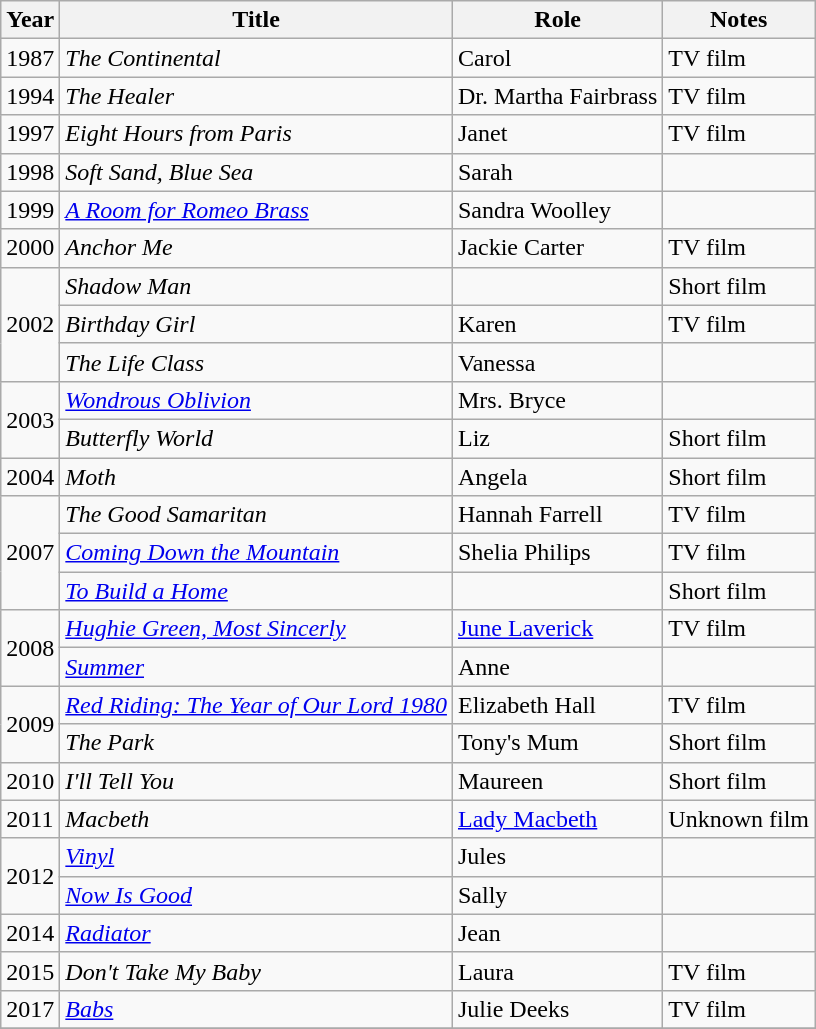<table class="wikitable sortable">
<tr>
<th>Year</th>
<th>Title</th>
<th>Role</th>
<th class="unsortable">Notes</th>
</tr>
<tr>
<td>1987</td>
<td><em>The Continental</em></td>
<td>Carol</td>
<td>TV film</td>
</tr>
<tr>
<td>1994</td>
<td><em>The Healer</em></td>
<td>Dr. Martha Fairbrass</td>
<td>TV film</td>
</tr>
<tr>
<td>1997</td>
<td><em>Eight Hours from Paris</em></td>
<td>Janet</td>
<td>TV film</td>
</tr>
<tr>
<td>1998</td>
<td><em>Soft Sand, Blue Sea</em></td>
<td>Sarah</td>
<td></td>
</tr>
<tr>
<td>1999</td>
<td><em><a href='#'>A Room for Romeo Brass</a></em></td>
<td>Sandra Woolley</td>
<td></td>
</tr>
<tr>
<td>2000</td>
<td><em>Anchor Me</em></td>
<td>Jackie Carter</td>
<td>TV film</td>
</tr>
<tr>
<td rowspan="3">2002</td>
<td><em>Shadow Man</em></td>
<td></td>
<td>Short film</td>
</tr>
<tr>
<td><em>Birthday Girl</em></td>
<td>Karen</td>
<td>TV film</td>
</tr>
<tr>
<td><em>The Life Class</em></td>
<td>Vanessa</td>
<td></td>
</tr>
<tr>
<td rowspan="2">2003</td>
<td><em><a href='#'>Wondrous Oblivion</a></em></td>
<td>Mrs. Bryce</td>
<td></td>
</tr>
<tr>
<td><em>Butterfly World</em></td>
<td>Liz</td>
<td>Short film</td>
</tr>
<tr>
<td>2004</td>
<td><em>Moth</em></td>
<td>Angela</td>
<td>Short film</td>
</tr>
<tr>
<td rowspan="3">2007</td>
<td><em>The Good Samaritan</em></td>
<td>Hannah Farrell</td>
<td>TV film</td>
</tr>
<tr>
<td><em><a href='#'>Coming Down the Mountain</a></em></td>
<td>Shelia Philips</td>
<td>TV film</td>
</tr>
<tr>
<td><em><a href='#'>To Build a Home</a></em></td>
<td></td>
<td>Short film</td>
</tr>
<tr>
<td rowspan="2">2008</td>
<td><em><a href='#'>Hughie Green, Most Sincerly</a></em></td>
<td><a href='#'>June Laverick</a></td>
<td>TV film</td>
</tr>
<tr>
<td><em><a href='#'>Summer</a></em></td>
<td>Anne</td>
<td></td>
</tr>
<tr>
<td rowspan="2">2009</td>
<td><em><a href='#'>Red Riding: The Year of Our Lord 1980</a></em></td>
<td>Elizabeth Hall</td>
<td>TV film</td>
</tr>
<tr>
<td><em>The Park</em></td>
<td>Tony's Mum</td>
<td>Short film</td>
</tr>
<tr>
<td>2010</td>
<td><em>I'll Tell You</em></td>
<td>Maureen</td>
<td>Short film</td>
</tr>
<tr>
<td>2011</td>
<td><em>Macbeth</em></td>
<td><a href='#'>Lady Macbeth</a></td>
<td>Unknown film</td>
</tr>
<tr>
<td rowspan="2">2012</td>
<td><em><a href='#'>Vinyl</a></em></td>
<td>Jules</td>
<td></td>
</tr>
<tr>
<td><em><a href='#'>Now Is Good</a></em></td>
<td>Sally</td>
<td></td>
</tr>
<tr>
<td>2014</td>
<td><em><a href='#'>Radiator</a></em></td>
<td>Jean</td>
<td></td>
</tr>
<tr>
<td>2015</td>
<td><em>Don't Take My Baby</em></td>
<td>Laura</td>
<td>TV film</td>
</tr>
<tr>
<td>2017</td>
<td><em><a href='#'>Babs</a></em></td>
<td>Julie Deeks</td>
<td>TV film</td>
</tr>
<tr>
</tr>
</table>
